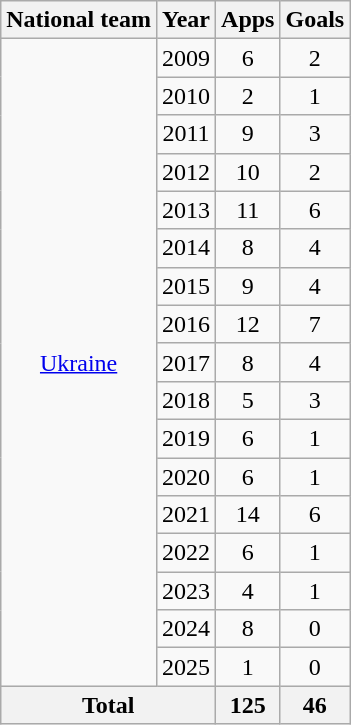<table class=wikitable style=text-align:center>
<tr>
<th>National team</th>
<th>Year</th>
<th>Apps</th>
<th>Goals</th>
</tr>
<tr>
<td rowspan=17><a href='#'>Ukraine</a></td>
<td>2009</td>
<td>6</td>
<td>2</td>
</tr>
<tr>
<td>2010</td>
<td>2</td>
<td>1</td>
</tr>
<tr>
<td>2011</td>
<td>9</td>
<td>3</td>
</tr>
<tr>
<td>2012</td>
<td>10</td>
<td>2</td>
</tr>
<tr>
<td>2013</td>
<td>11</td>
<td>6</td>
</tr>
<tr>
<td>2014</td>
<td>8</td>
<td>4</td>
</tr>
<tr>
<td>2015</td>
<td>9</td>
<td>4</td>
</tr>
<tr>
<td>2016</td>
<td>12</td>
<td>7</td>
</tr>
<tr>
<td>2017</td>
<td>8</td>
<td>4</td>
</tr>
<tr>
<td>2018</td>
<td>5</td>
<td>3</td>
</tr>
<tr>
<td>2019</td>
<td>6</td>
<td>1</td>
</tr>
<tr>
<td>2020</td>
<td>6</td>
<td>1</td>
</tr>
<tr>
<td>2021</td>
<td>14</td>
<td>6</td>
</tr>
<tr>
<td>2022</td>
<td>6</td>
<td>1</td>
</tr>
<tr>
<td>2023</td>
<td>4</td>
<td>1</td>
</tr>
<tr>
<td>2024</td>
<td>8</td>
<td>0</td>
</tr>
<tr>
<td>2025</td>
<td>1</td>
<td>0</td>
</tr>
<tr>
<th colspan=2>Total</th>
<th>125</th>
<th>46</th>
</tr>
</table>
